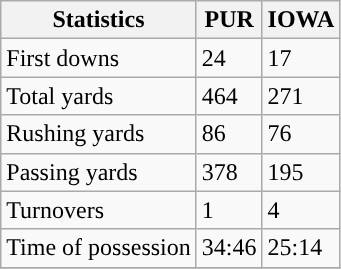<table class="wikitable">
<tr>
<th>Statistics</th>
<th>PUR</th>
<th>IOWA</th>
</tr>
<tr>
<td>First downs</td>
<td>24</td>
<td>17</td>
</tr>
<tr>
<td>Total yards</td>
<td>464</td>
<td>271</td>
</tr>
<tr>
<td>Rushing yards</td>
<td>86</td>
<td>76</td>
</tr>
<tr>
<td>Passing yards</td>
<td>378</td>
<td>195</td>
</tr>
<tr>
<td>Turnovers</td>
<td>1</td>
<td>4</td>
</tr>
<tr>
<td>Time of possession</td>
<td>34:46</td>
<td>25:14</td>
</tr>
<tr>
</tr>
</table>
